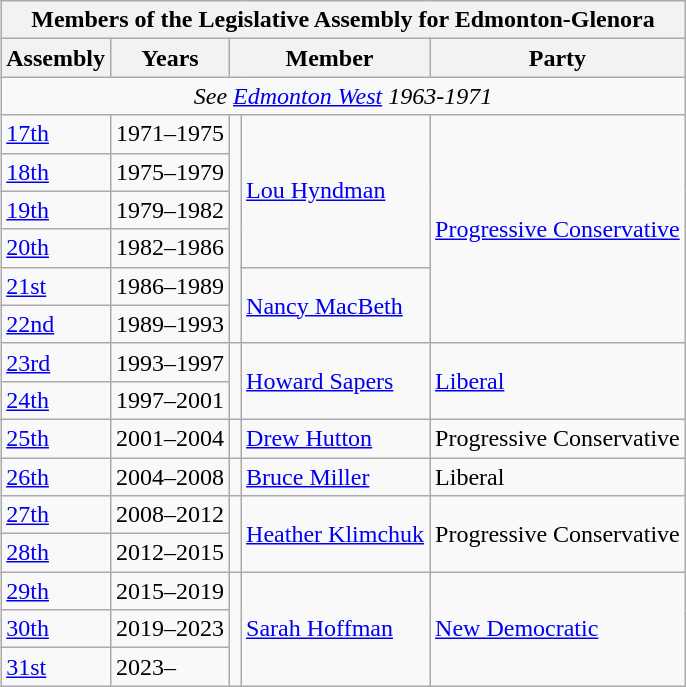<table class="wikitable" align=right>
<tr>
<th colspan=5>Members of the Legislative Assembly for Edmonton-Glenora</th>
</tr>
<tr>
<th>Assembly</th>
<th>Years</th>
<th colspan="2">Member</th>
<th>Party</th>
</tr>
<tr>
<td align="center" colspan=5><em>See <a href='#'>Edmonton West</a> 1963-1971</em></td>
</tr>
<tr>
<td><a href='#'>17th</a></td>
<td>1971–1975</td>
<td rowspan=6 ></td>
<td rowspan=4><a href='#'>Lou Hyndman</a></td>
<td rowspan=6><a href='#'>Progressive Conservative</a></td>
</tr>
<tr>
<td><a href='#'>18th</a></td>
<td>1975–1979</td>
</tr>
<tr>
<td><a href='#'>19th</a></td>
<td>1979–1982</td>
</tr>
<tr>
<td><a href='#'>20th</a></td>
<td>1982–1986</td>
</tr>
<tr>
<td><a href='#'>21st</a></td>
<td>1986–1989</td>
<td rowspan=2><a href='#'>Nancy MacBeth</a></td>
</tr>
<tr>
<td><a href='#'>22nd</a></td>
<td>1989–1993</td>
</tr>
<tr>
<td><a href='#'>23rd</a></td>
<td>1993–1997</td>
<td rowspan=2 ></td>
<td rowspan=2><a href='#'>Howard Sapers</a></td>
<td rowspan=2><a href='#'>Liberal</a></td>
</tr>
<tr>
<td><a href='#'>24th</a></td>
<td>1997–2001</td>
</tr>
<tr>
<td><a href='#'>25th</a></td>
<td>2001–2004</td>
<td></td>
<td><a href='#'>Drew Hutton</a></td>
<td>Progressive Conservative</td>
</tr>
<tr>
<td><a href='#'>26th</a></td>
<td>2004–2008</td>
<td></td>
<td><a href='#'>Bruce Miller</a></td>
<td>Liberal</td>
</tr>
<tr>
<td><a href='#'>27th</a></td>
<td>2008–2012</td>
<td rowspan=2 ></td>
<td rowspan=2><a href='#'>Heather Klimchuk</a></td>
<td rowspan=2>Progressive Conservative</td>
</tr>
<tr>
<td><a href='#'>28th</a></td>
<td>2012–2015</td>
</tr>
<tr>
<td><a href='#'>29th</a></td>
<td>2015–2019</td>
<td rowspan=3 ></td>
<td rowspan=3><a href='#'>Sarah Hoffman</a></td>
<td rowspan=3><a href='#'>New Democratic</a></td>
</tr>
<tr>
<td><a href='#'>30th</a></td>
<td>2019–2023</td>
</tr>
<tr>
<td><a href='#'>31st</a></td>
<td>2023–</td>
</tr>
</table>
